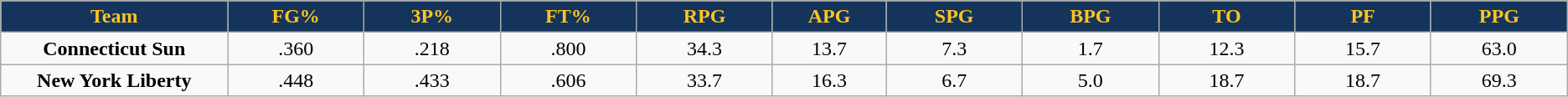<table class="wikitable sortable" style="text-align:center;">
<tr>
<th style="background:#14345b; color:#ffc322; width:10%;">Team</th>
<th style="background:#14345b; color:#ffc322; width:6%;">FG%</th>
<th style="background:#14345b; color:#ffc322; width:6%;">3P%</th>
<th style="background:#14345b; color:#ffc322; width:6%;">FT%</th>
<th style="background:#14345b; color:#ffc322; width:6%;">RPG</th>
<th style="background:#14345b; color:#ffc322; width:5%;">APG</th>
<th style="background:#14345b; color:#ffc322; width:6%;">SPG</th>
<th style="background:#14345b; color:#ffc322; width:6%;">BPG</th>
<th style="background:#14345b; color:#ffc322; width:6%;">TO</th>
<th style="background:#14345b; color:#ffc322; width:6%;">PF</th>
<th style="background:#14345b; color:#ffc322; width:6%;">PPG</th>
</tr>
<tr>
<td><strong>Connecticut Sun</strong></td>
<td>.360</td>
<td>.218</td>
<td>.800</td>
<td>34.3</td>
<td>13.7</td>
<td>7.3</td>
<td>1.7</td>
<td>12.3</td>
<td>15.7</td>
<td>63.0</td>
</tr>
<tr>
<td><strong>New York Liberty</strong></td>
<td>.448</td>
<td>.433</td>
<td>.606</td>
<td>33.7</td>
<td>16.3</td>
<td>6.7</td>
<td>5.0</td>
<td>18.7</td>
<td>18.7</td>
<td>69.3</td>
</tr>
</table>
